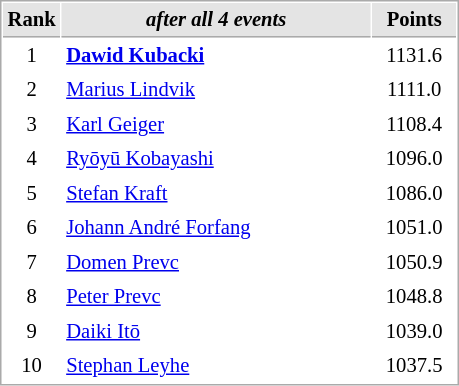<table cellspacing="1" cellpadding="3" style="border:1px solid #AAAAAA;font-size:86%">
<tr style="background-color: #E4E4E4;">
<th style="border-bottom:1px solid #AAAAAA; width: 10px;">Rank</th>
<th style="border-bottom:1px solid #AAAAAA; width: 200px;"><em>after all 4 events</em></th>
<th style="border-bottom:1px solid #AAAAAA; width: 50px;">Points</th>
</tr>
<tr>
<td align=center>1</td>
<td> <strong><a href='#'>Dawid Kubacki</a></strong></td>
<td align=center>1131.6</td>
</tr>
<tr>
<td align=center>2</td>
<td> <a href='#'>Marius Lindvik</a></td>
<td align=center>1111.0</td>
</tr>
<tr>
<td align=center>3</td>
<td> <a href='#'>Karl Geiger</a></td>
<td align=center>1108.4</td>
</tr>
<tr>
<td align=center>4</td>
<td> <a href='#'>Ryōyū Kobayashi</a></td>
<td align=center>1096.0</td>
</tr>
<tr>
<td align=center>5</td>
<td> <a href='#'>Stefan Kraft</a></td>
<td align=center>1086.0</td>
</tr>
<tr>
<td align=center>6</td>
<td> <a href='#'>Johann André Forfang</a></td>
<td align=center>1051.0</td>
</tr>
<tr>
<td align=center>7</td>
<td> <a href='#'>Domen Prevc</a></td>
<td align=center>1050.9</td>
</tr>
<tr>
<td align=center>8</td>
<td> <a href='#'>Peter Prevc</a></td>
<td align=center>1048.8</td>
</tr>
<tr>
<td align=center>9</td>
<td> <a href='#'>Daiki Itō</a></td>
<td align=center>1039.0</td>
</tr>
<tr>
<td align=center>10</td>
<td> <a href='#'>Stephan Leyhe</a></td>
<td align=center>1037.5</td>
</tr>
</table>
